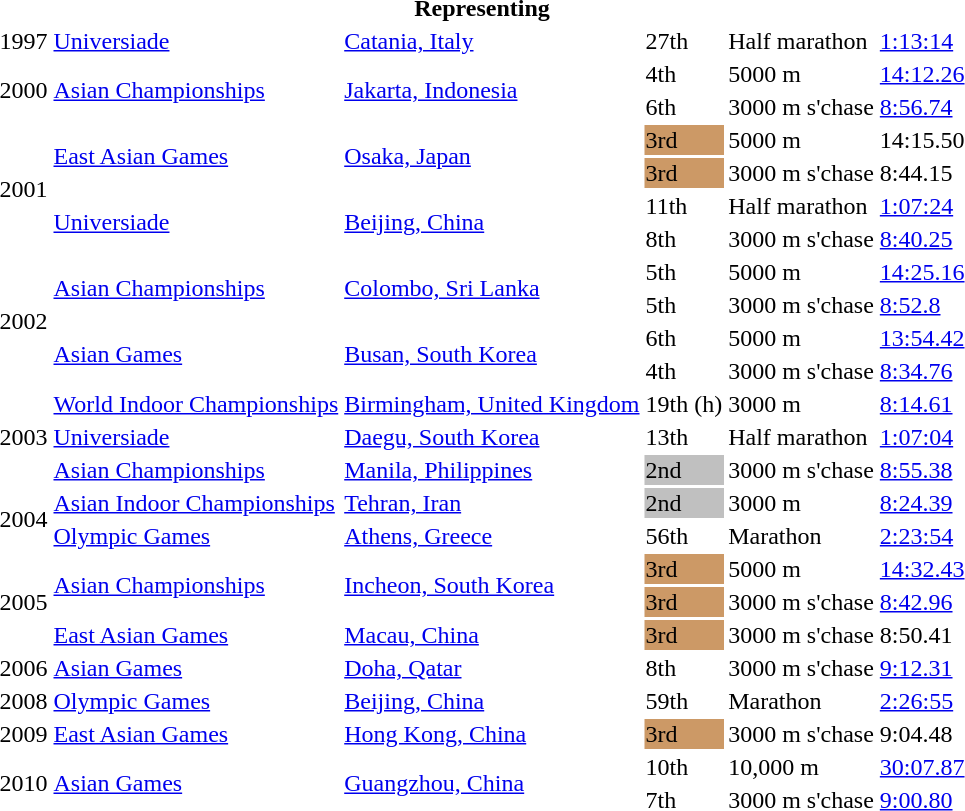<table>
<tr>
<th colspan="6">Representing </th>
</tr>
<tr>
<td>1997</td>
<td><a href='#'>Universiade</a></td>
<td><a href='#'>Catania, Italy</a></td>
<td>27th</td>
<td>Half marathon</td>
<td><a href='#'>1:13:14</a></td>
</tr>
<tr>
<td rowspan=2>2000</td>
<td rowspan=2><a href='#'>Asian Championships</a></td>
<td rowspan=2><a href='#'>Jakarta, Indonesia</a></td>
<td>4th</td>
<td>5000 m</td>
<td><a href='#'>14:12.26</a></td>
</tr>
<tr>
<td>6th</td>
<td>3000 m s'chase</td>
<td><a href='#'>8:56.74</a></td>
</tr>
<tr>
<td rowspan=4>2001</td>
<td rowspan=2><a href='#'>East Asian Games</a></td>
<td rowspan=2><a href='#'>Osaka, Japan</a></td>
<td bgcolor=cc9966>3rd</td>
<td>5000 m</td>
<td>14:15.50</td>
</tr>
<tr>
<td bgcolor=cc9966>3rd</td>
<td>3000 m s'chase</td>
<td>8:44.15</td>
</tr>
<tr>
<td rowspan=2><a href='#'>Universiade</a></td>
<td rowspan=2><a href='#'>Beijing, China</a></td>
<td>11th</td>
<td>Half marathon</td>
<td><a href='#'>1:07:24</a></td>
</tr>
<tr>
<td>8th</td>
<td>3000 m s'chase</td>
<td><a href='#'>8:40.25</a></td>
</tr>
<tr>
<td rowspan=4>2002</td>
<td rowspan=2><a href='#'>Asian Championships</a></td>
<td rowspan=2><a href='#'>Colombo, Sri Lanka</a></td>
<td>5th</td>
<td>5000 m</td>
<td><a href='#'>14:25.16</a></td>
</tr>
<tr>
<td>5th</td>
<td>3000 m s'chase</td>
<td><a href='#'>8:52.8</a></td>
</tr>
<tr>
<td rowspan=2><a href='#'>Asian Games</a></td>
<td rowspan=2><a href='#'>Busan, South Korea</a></td>
<td>6th</td>
<td>5000 m</td>
<td><a href='#'>13:54.42</a></td>
</tr>
<tr>
<td>4th</td>
<td>3000 m s'chase</td>
<td><a href='#'>8:34.76</a></td>
</tr>
<tr>
<td rowspan=3>2003</td>
<td><a href='#'>World Indoor Championships</a></td>
<td><a href='#'>Birmingham, United Kingdom</a></td>
<td>19th (h)</td>
<td>3000 m</td>
<td><a href='#'>8:14.61</a></td>
</tr>
<tr>
<td><a href='#'>Universiade</a></td>
<td><a href='#'>Daegu, South Korea</a></td>
<td>13th</td>
<td>Half marathon</td>
<td><a href='#'>1:07:04</a></td>
</tr>
<tr>
<td><a href='#'>Asian Championships</a></td>
<td><a href='#'>Manila, Philippines</a></td>
<td bgcolor=silver>2nd</td>
<td>3000 m s'chase</td>
<td><a href='#'>8:55.38</a></td>
</tr>
<tr>
<td rowspan=2>2004</td>
<td><a href='#'>Asian Indoor Championships</a></td>
<td><a href='#'>Tehran, Iran</a></td>
<td bgcolor=silver>2nd</td>
<td>3000 m</td>
<td><a href='#'>8:24.39</a></td>
</tr>
<tr>
<td><a href='#'>Olympic Games</a></td>
<td><a href='#'>Athens, Greece</a></td>
<td>56th</td>
<td>Marathon</td>
<td><a href='#'>2:23:54</a></td>
</tr>
<tr>
<td rowspan=3>2005</td>
<td rowspan=2><a href='#'>Asian Championships</a></td>
<td rowspan=2><a href='#'>Incheon, South Korea</a></td>
<td bgcolor=cc9966>3rd</td>
<td>5000 m</td>
<td><a href='#'>14:32.43</a></td>
</tr>
<tr>
<td bgcolor=cc9966>3rd</td>
<td>3000 m s'chase</td>
<td><a href='#'>8:42.96</a></td>
</tr>
<tr>
<td><a href='#'>East Asian Games</a></td>
<td><a href='#'>Macau, China</a></td>
<td bgcolor=cc9966>3rd</td>
<td>3000 m s'chase</td>
<td>8:50.41</td>
</tr>
<tr>
<td>2006</td>
<td><a href='#'>Asian Games</a></td>
<td><a href='#'>Doha, Qatar</a></td>
<td>8th</td>
<td>3000 m s'chase</td>
<td><a href='#'>9:12.31</a></td>
</tr>
<tr>
<td>2008</td>
<td><a href='#'>Olympic Games</a></td>
<td><a href='#'>Beijing, China</a></td>
<td>59th</td>
<td>Marathon</td>
<td><a href='#'>2:26:55</a></td>
</tr>
<tr>
<td>2009</td>
<td><a href='#'>East Asian Games</a></td>
<td><a href='#'>Hong Kong, China</a></td>
<td bgcolor=cc9966>3rd</td>
<td>3000 m s'chase</td>
<td>9:04.48</td>
</tr>
<tr>
<td rowspan=2>2010</td>
<td rowspan=2><a href='#'>Asian Games</a></td>
<td rowspan=2><a href='#'>Guangzhou, China</a></td>
<td>10th</td>
<td>10,000 m</td>
<td><a href='#'>30:07.87</a></td>
</tr>
<tr>
<td>7th</td>
<td>3000 m s'chase</td>
<td><a href='#'>9:00.80</a></td>
</tr>
</table>
